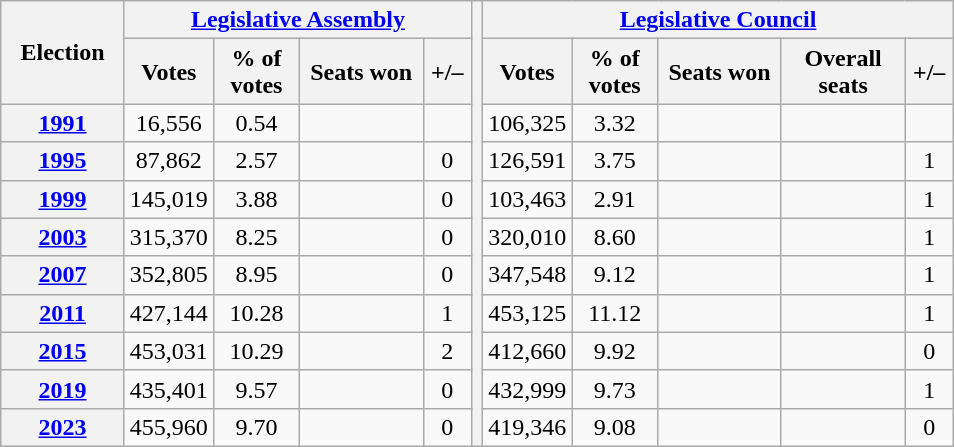<table class="wikitable">
<tr>
<th style="width:75px" rowspan=2>Election</th>
<th colspan=4><a href='#'>Legislative Assembly</a></th>
<th rowspan=11></th>
<th colspan=5><a href='#'>Legislative Council</a></th>
</tr>
<tr>
<th style="width:50px">Votes</th>
<th style="width:50px">% of votes</th>
<th style="width:75px">Seats won</th>
<th style="width:25px">+/–</th>
<th style="width:50px">Votes</th>
<th style="width:50px">% of votes</th>
<th style="width:75px">Seats won</th>
<th style="width:75px">Overall seats</th>
<th style="width:25px">+/–</th>
</tr>
<tr align=center>
<th><a href='#'>1991</a></th>
<td>16,556</td>
<td>0.54</td>
<td align=left></td>
<td></td>
<td>106,325</td>
<td>3.32</td>
<td align=left></td>
<td align=left></td>
<td></td>
</tr>
<tr align=center>
<th><a href='#'>1995</a></th>
<td>87,862</td>
<td>2.57</td>
<td align=left></td>
<td> 0</td>
<td>126,591</td>
<td>3.75</td>
<td align=left></td>
<td align=left></td>
<td> 1</td>
</tr>
<tr align=center>
<th><a href='#'>1999</a></th>
<td>145,019</td>
<td>3.88</td>
<td align=left></td>
<td> 0</td>
<td>103,463</td>
<td>2.91</td>
<td align=left></td>
<td align=left></td>
<td> 1</td>
</tr>
<tr align=center>
<th><a href='#'>2003</a></th>
<td>315,370</td>
<td>8.25</td>
<td align=left></td>
<td> 0</td>
<td>320,010</td>
<td>8.60</td>
<td align=left></td>
<td align=left></td>
<td> 1</td>
</tr>
<tr align=center>
<th><a href='#'>2007</a></th>
<td>352,805</td>
<td>8.95</td>
<td align=left></td>
<td> 0</td>
<td>347,548</td>
<td>9.12</td>
<td align=left></td>
<td align=left></td>
<td> 1</td>
</tr>
<tr align=center>
<th><a href='#'>2011</a></th>
<td>427,144</td>
<td>10.28</td>
<td align=left></td>
<td> 1</td>
<td>453,125</td>
<td>11.12</td>
<td align=left></td>
<td align=left></td>
<td> 1</td>
</tr>
<tr align=center>
<th><a href='#'>2015</a></th>
<td>453,031</td>
<td>10.29</td>
<td align=left></td>
<td> 2</td>
<td>412,660</td>
<td>9.92</td>
<td align=left></td>
<td align=left></td>
<td> 0</td>
</tr>
<tr align=center>
<th><a href='#'>2019</a></th>
<td>435,401</td>
<td>9.57</td>
<td align=left></td>
<td> 0</td>
<td>432,999</td>
<td>9.73</td>
<td align=left></td>
<td align=left></td>
<td> 1</td>
</tr>
<tr align=center>
<th><a href='#'>2023</a></th>
<td>455,960</td>
<td>9.70</td>
<td align=left></td>
<td> 0</td>
<td>419,346</td>
<td>9.08</td>
<td align=left></td>
<td align=left></td>
<td> 0</td>
</tr>
</table>
